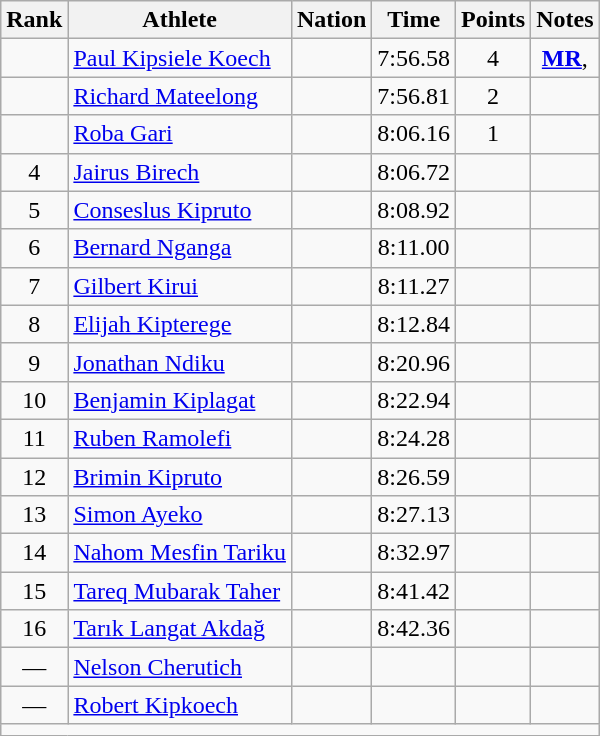<table class="wikitable mw-datatable sortable" style="text-align:center;">
<tr>
<th>Rank</th>
<th>Athlete</th>
<th>Nation</th>
<th>Time</th>
<th>Points</th>
<th>Notes</th>
</tr>
<tr>
<td></td>
<td align=left><a href='#'>Paul Kipsiele Koech</a></td>
<td align=left></td>
<td>7:56.58</td>
<td>4</td>
<td><strong><a href='#'>MR</a></strong>, </td>
</tr>
<tr>
<td></td>
<td align=left><a href='#'>Richard Mateelong</a></td>
<td align=left></td>
<td>7:56.81</td>
<td>2</td>
<td></td>
</tr>
<tr>
<td></td>
<td align=left><a href='#'>Roba Gari</a></td>
<td align=left></td>
<td>8:06.16</td>
<td>1</td>
<td></td>
</tr>
<tr>
<td>4</td>
<td align=left><a href='#'>Jairus Birech</a></td>
<td align=left></td>
<td>8:06.72</td>
<td></td>
<td></td>
</tr>
<tr>
<td>5</td>
<td align=left><a href='#'>Conseslus Kipruto</a></td>
<td align=left></td>
<td>8:08.92</td>
<td></td>
<td></td>
</tr>
<tr>
<td>6</td>
<td align=left><a href='#'>Bernard Nganga</a></td>
<td align=left></td>
<td>8:11.00</td>
<td></td>
<td></td>
</tr>
<tr>
<td>7</td>
<td align=left><a href='#'>Gilbert Kirui</a></td>
<td align=left></td>
<td>8:11.27</td>
<td></td>
<td></td>
</tr>
<tr>
<td>8</td>
<td align=left><a href='#'>Elijah Kipterege</a></td>
<td align=left></td>
<td>8:12.84</td>
<td></td>
<td></td>
</tr>
<tr>
<td>9</td>
<td align=left><a href='#'>Jonathan Ndiku</a></td>
<td align=left></td>
<td>8:20.96</td>
<td></td>
<td></td>
</tr>
<tr>
<td>10</td>
<td align=left><a href='#'>Benjamin Kiplagat</a></td>
<td align=left></td>
<td>8:22.94</td>
<td></td>
<td></td>
</tr>
<tr>
<td>11</td>
<td align=left><a href='#'>Ruben Ramolefi</a></td>
<td align=left></td>
<td>8:24.28</td>
<td></td>
<td></td>
</tr>
<tr>
<td>12</td>
<td align=left><a href='#'>Brimin Kipruto</a></td>
<td align=left></td>
<td>8:26.59</td>
<td></td>
<td></td>
</tr>
<tr>
<td>13</td>
<td align=left><a href='#'>Simon Ayeko</a></td>
<td align=left></td>
<td>8:27.13</td>
<td></td>
<td></td>
</tr>
<tr>
<td>14</td>
<td align=left><a href='#'>Nahom Mesfin Tariku</a></td>
<td align=left></td>
<td>8:32.97</td>
<td></td>
<td></td>
</tr>
<tr>
<td>15</td>
<td align=left><a href='#'>Tareq Mubarak Taher</a></td>
<td align=left></td>
<td>8:41.42</td>
<td></td>
<td></td>
</tr>
<tr>
<td>16</td>
<td align=left><a href='#'>Tarık Langat Akdağ</a></td>
<td align=left></td>
<td>8:42.36</td>
<td></td>
<td></td>
</tr>
<tr>
<td>—</td>
<td align=left><a href='#'>Nelson Cherutich</a></td>
<td align=left></td>
<td></td>
<td></td>
<td></td>
</tr>
<tr>
<td>—</td>
<td align=left><a href='#'>Robert Kipkoech</a></td>
<td align=left></td>
<td></td>
<td></td>
<td></td>
</tr>
<tr class="sortbottom">
<td colspan=6></td>
</tr>
</table>
